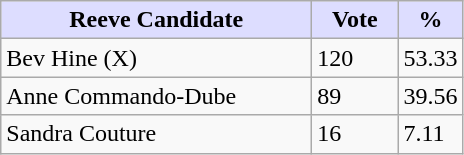<table class="wikitable">
<tr>
<th style="background:#ddf; width:200px;">Reeve Candidate</th>
<th style="background:#ddf; width:50px;">Vote</th>
<th style="background:#ddf; width:30px;">%</th>
</tr>
<tr>
<td>Bev Hine (X)</td>
<td>120</td>
<td>53.33</td>
</tr>
<tr>
<td>Anne Commando-Dube</td>
<td>89</td>
<td>39.56</td>
</tr>
<tr>
<td>Sandra Couture</td>
<td>16</td>
<td>7.11</td>
</tr>
</table>
